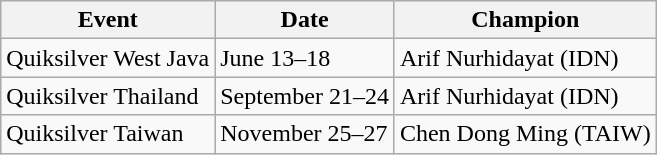<table class="wikitable">
<tr>
<th>Event</th>
<th>Date</th>
<th>Champion</th>
</tr>
<tr>
<td>Quiksilver West Java</td>
<td>June 13–18</td>
<td>Arif Nurhidayat (IDN)</td>
</tr>
<tr>
<td>Quiksilver Thailand</td>
<td>September 21–24</td>
<td>Arif Nurhidayat (IDN)</td>
</tr>
<tr>
<td>Quiksilver Taiwan</td>
<td>November 25–27</td>
<td>Chen Dong Ming (TAIW)</td>
</tr>
</table>
